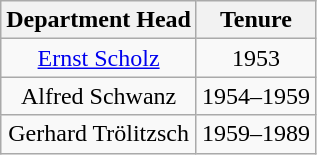<table class="wikitable" style="text-align: center;">
<tr>
<th>Department Head</th>
<th>Tenure</th>
</tr>
<tr>
<td><a href='#'>Ernst Scholz</a></td>
<td>1953</td>
</tr>
<tr>
<td>Alfred Schwanz</td>
<td>1954–1959</td>
</tr>
<tr>
<td>Gerhard Trölitzsch</td>
<td>1959–1989</td>
</tr>
</table>
